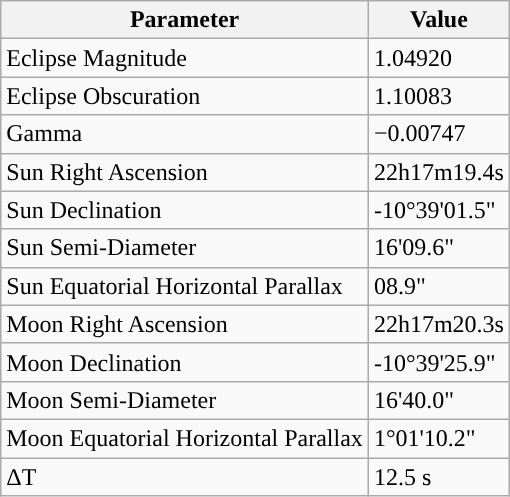<table class="wikitable">
<tr>
<th>Parameter</th>
<th>Value</th>
</tr>
<tr>
<td>Eclipse Magnitude</td>
<td>1.04920</td>
</tr>
<tr>
<td>Eclipse Obscuration</td>
<td>1.10083</td>
</tr>
<tr>
<td>Gamma</td>
<td>−0.00747</td>
</tr>
<tr>
<td>Sun Right Ascension</td>
<td>22h17m19.4s</td>
</tr>
<tr>
<td>Sun Declination</td>
<td>-10°39'01.5"</td>
</tr>
<tr>
<td>Sun Semi-Diameter</td>
<td>16'09.6"</td>
</tr>
<tr>
<td>Sun Equatorial Horizontal Parallax</td>
<td>08.9"</td>
</tr>
<tr>
<td>Moon Right Ascension</td>
<td>22h17m20.3s</td>
</tr>
<tr>
<td>Moon Declination</td>
<td>-10°39'25.9"</td>
</tr>
<tr>
<td>Moon Semi-Diameter</td>
<td>16'40.0"</td>
</tr>
<tr>
<td>Moon Equatorial Horizontal Parallax</td>
<td>1°01'10.2"</td>
</tr>
<tr>
<td>ΔT</td>
<td>12.5 s</td>
</tr>
</table>
